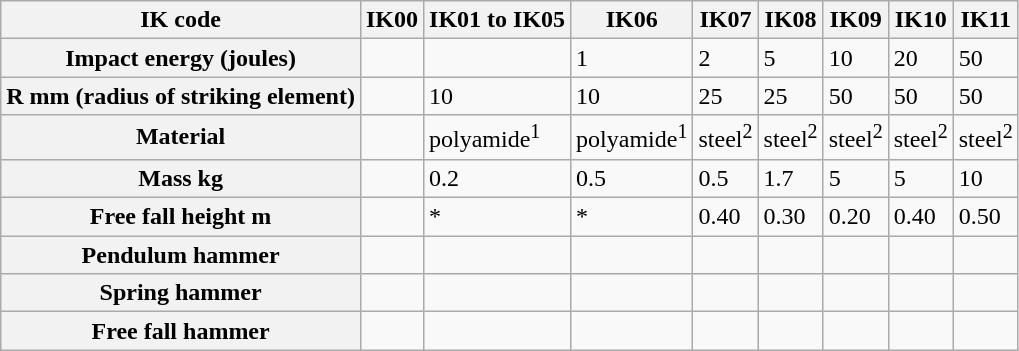<table class="wikitable">
<tr>
<th>IK code</th>
<th>IK00</th>
<th>IK01 to IK05</th>
<th>IK06</th>
<th>IK07</th>
<th>IK08</th>
<th>IK09</th>
<th>IK10</th>
<th>IK11</th>
</tr>
<tr>
<th>Impact energy (joules)</th>
<td></td>
<td></td>
<td>1</td>
<td>2</td>
<td>5</td>
<td>10</td>
<td>20</td>
<td>50</td>
</tr>
<tr>
<th>R mm (radius of striking element)</th>
<td></td>
<td>10</td>
<td>10</td>
<td>25</td>
<td>25</td>
<td>50</td>
<td>50</td>
<td>50</td>
</tr>
<tr>
<th>Material</th>
<td></td>
<td>polyamide<sup>1</sup></td>
<td>polyamide<sup>1</sup></td>
<td>steel<sup>2</sup></td>
<td>steel<sup>2</sup></td>
<td>steel<sup>2</sup></td>
<td>steel<sup>2</sup></td>
<td>steel<sup>2</sup></td>
</tr>
<tr>
<th>Mass kg</th>
<td></td>
<td>0.2</td>
<td>0.5</td>
<td>0.5</td>
<td>1.7</td>
<td>5</td>
<td>5</td>
<td>10</td>
</tr>
<tr>
<th>Free fall height m</th>
<td></td>
<td>*</td>
<td>*</td>
<td>0.40</td>
<td>0.30</td>
<td>0.20</td>
<td>0.40</td>
<td>0.50</td>
</tr>
<tr>
<th>Pendulum hammer</th>
<td></td>
<td></td>
<td></td>
<td></td>
<td></td>
<td></td>
<td></td>
<td></td>
</tr>
<tr>
<th>Spring hammer</th>
<td></td>
<td></td>
<td></td>
<td></td>
<td></td>
<td></td>
<td></td>
<td></td>
</tr>
<tr>
<th>Free fall hammer</th>
<td></td>
<td></td>
<td></td>
<td></td>
<td></td>
<td></td>
<td></td>
<td></td>
</tr>
</table>
